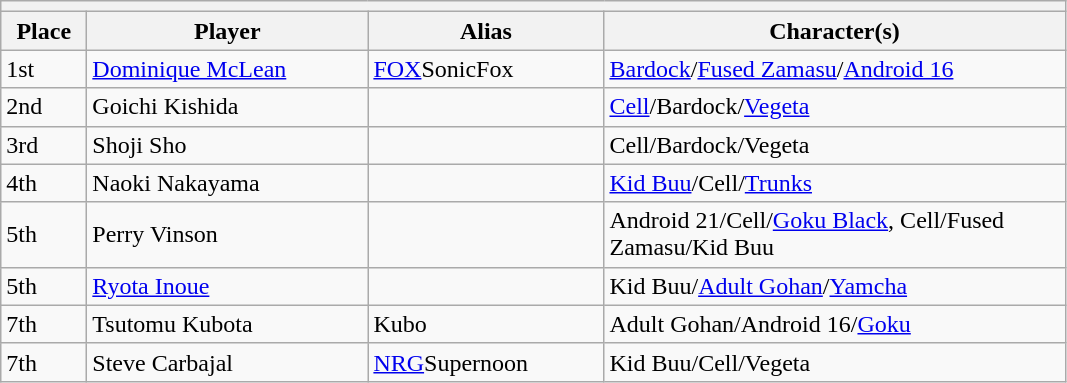<table class="wikitable">
<tr>
<th colspan=4></th>
</tr>
<tr>
<th style="width:50px;">Place</th>
<th style="width:180px;">Player</th>
<th style="width:150px;">Alias</th>
<th style="width:300px;">Character(s)</th>
</tr>
<tr>
<td>1st</td>
<td> <a href='#'>Dominique McLean</a></td>
<td><a href='#'>FOX</a>SonicFox</td>
<td><a href='#'>Bardock</a>/<a href='#'>Fused Zamasu</a>/<a href='#'>Android 16</a></td>
</tr>
<tr>
<td>2nd</td>
<td> Goichi Kishida</td>
<td></td>
<td><a href='#'>Cell</a>/Bardock/<a href='#'>Vegeta</a></td>
</tr>
<tr>
<td>3rd</td>
<td> Shoji Sho</td>
<td></td>
<td>Cell/Bardock/Vegeta</td>
</tr>
<tr>
<td>4th</td>
<td> Naoki Nakayama</td>
<td></td>
<td><a href='#'>Kid Buu</a>/Cell/<a href='#'>Trunks</a></td>
</tr>
<tr>
<td>5th</td>
<td> Perry Vinson</td>
<td></td>
<td>Android 21/Cell/<a href='#'>Goku Black</a>, Cell/Fused Zamasu/Kid Buu</td>
</tr>
<tr>
<td>5th</td>
<td> <a href='#'>Ryota Inoue</a></td>
<td></td>
<td>Kid Buu/<a href='#'>Adult Gohan</a>/<a href='#'>Yamcha</a></td>
</tr>
<tr>
<td>7th</td>
<td> Tsutomu Kubota</td>
<td>Kubo</td>
<td>Adult Gohan/Android 16/<a href='#'>Goku</a></td>
</tr>
<tr>
<td>7th</td>
<td> Steve Carbajal</td>
<td><a href='#'>NRG</a>Supernoon</td>
<td>Kid Buu/Cell/Vegeta</td>
</tr>
</table>
